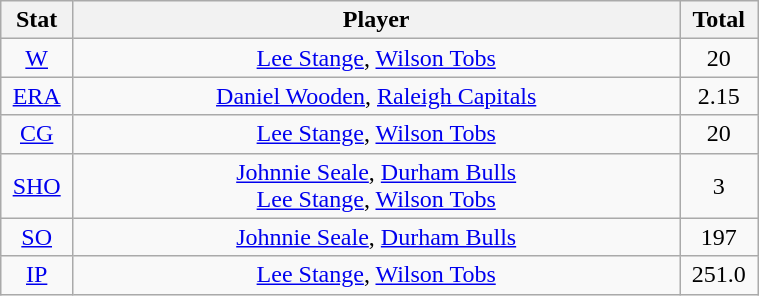<table class="wikitable" width="40%" style="text-align:center;">
<tr>
<th width="5%">Stat</th>
<th width="60%">Player</th>
<th width="5%">Total</th>
</tr>
<tr>
<td><a href='#'>W</a></td>
<td><a href='#'>Lee Stange</a>, <a href='#'>Wilson Tobs</a></td>
<td>20</td>
</tr>
<tr>
<td><a href='#'>ERA</a></td>
<td><a href='#'>Daniel Wooden</a>, <a href='#'>Raleigh Capitals</a></td>
<td>2.15</td>
</tr>
<tr>
<td><a href='#'>CG</a></td>
<td><a href='#'>Lee Stange</a>, <a href='#'>Wilson Tobs</a></td>
<td>20</td>
</tr>
<tr>
<td><a href='#'>SHO</a></td>
<td><a href='#'>Johnnie Seale</a>, <a href='#'>Durham Bulls</a> <br> <a href='#'>Lee Stange</a>, <a href='#'>Wilson Tobs</a></td>
<td>3</td>
</tr>
<tr>
<td><a href='#'>SO</a></td>
<td><a href='#'>Johnnie Seale</a>, <a href='#'>Durham Bulls</a></td>
<td>197</td>
</tr>
<tr>
<td><a href='#'>IP</a></td>
<td><a href='#'>Lee Stange</a>, <a href='#'>Wilson Tobs</a></td>
<td>251.0</td>
</tr>
</table>
